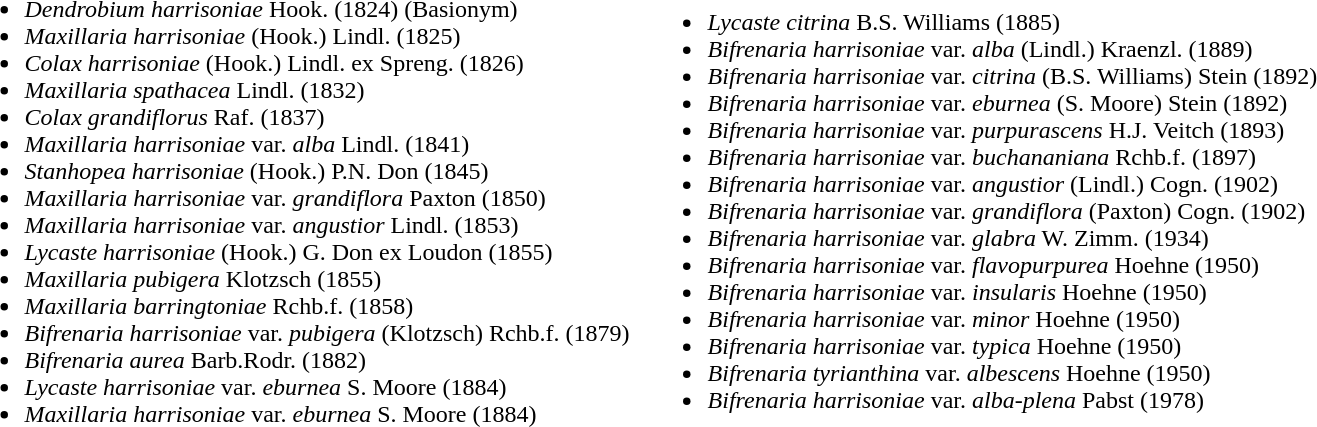<table cellpadding="05">
<tr>
<td><br><ul><li><em>Dendrobium harrisoniae</em> Hook. (1824) (Basionym)</li><li><em>Maxillaria harrisoniae</em> (Hook.) Lindl. (1825)</li><li><em>Colax harrisoniae</em> (Hook.) Lindl. ex Spreng. (1826)</li><li><em>Maxillaria spathacea</em> Lindl. (1832)</li><li><em>Colax grandiflorus</em> Raf. (1837)</li><li><em>Maxillaria harrisoniae</em> var. <em>alba</em> Lindl. (1841)</li><li><em>Stanhopea harrisoniae</em> (Hook.) P.N. Don (1845)</li><li><em>Maxillaria harrisoniae</em> var. <em>grandiflora</em> Paxton (1850)</li><li><em>Maxillaria harrisoniae</em> var. <em>angustior</em> Lindl. (1853)</li><li><em>Lycaste harrisoniae</em> (Hook.) G. Don ex Loudon (1855)</li><li><em>Maxillaria pubigera</em> Klotzsch (1855)</li><li><em>Maxillaria barringtoniae</em> Rchb.f. (1858)</li><li><em>Bifrenaria harrisoniae</em> var. <em>pubigera</em> (Klotzsch) Rchb.f. (1879)</li><li><em>Bifrenaria aurea</em> Barb.Rodr. (1882)</li><li><em>Lycaste harrisoniae</em> var. <em>eburnea</em> S. Moore (1884)</li><li><em>Maxillaria harrisoniae</em> var. <em>eburnea</em> S. Moore (1884)</li></ul></td>
<td><br><ul><li><em>Lycaste citrina</em> B.S. Williams (1885)</li><li><em>Bifrenaria harrisoniae</em> var. <em>alba</em> (Lindl.) Kraenzl. (1889)</li><li><em>Bifrenaria harrisoniae</em> var. <em>citrina</em> (B.S. Williams) Stein (1892)</li><li><em>Bifrenaria harrisoniae</em> var. <em>eburnea</em> (S. Moore) Stein (1892)</li><li><em>Bifrenaria harrisoniae</em> var. <em>purpurascens</em> H.J. Veitch (1893)</li><li><em>Bifrenaria harrisoniae</em> var. <em>buchananiana</em> Rchb.f. (1897)</li><li><em>Bifrenaria harrisoniae</em> var. <em>angustior</em> (Lindl.) Cogn. (1902)</li><li><em>Bifrenaria harrisoniae</em> var. <em>grandiflora</em> (Paxton) Cogn. (1902)</li><li><em>Bifrenaria harrisoniae</em> var. <em>glabra</em> W. Zimm. (1934)</li><li><em>Bifrenaria harrisoniae</em> var. <em>flavopurpurea</em> Hoehne (1950)</li><li><em>Bifrenaria harrisoniae</em> var. <em>insularis</em> Hoehne (1950)</li><li><em>Bifrenaria harrisoniae</em> var. <em>minor</em> Hoehne (1950)</li><li><em>Bifrenaria harrisoniae</em> var. <em>typica</em> Hoehne (1950)</li><li><em>Bifrenaria tyrianthina</em> var. <em>albescens</em> Hoehne (1950)</li><li><em>Bifrenaria harrisoniae</em> var. <em>alba-plena</em> Pabst (1978)</li></ul></td>
</tr>
</table>
